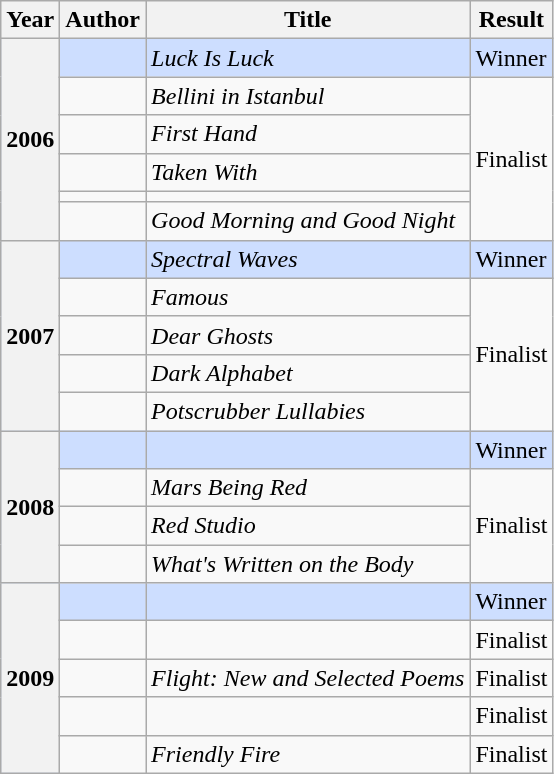<table class="wikitable sortable mw-collapsible">
<tr>
<th>Year</th>
<th>Author</th>
<th>Title</th>
<th>Result</th>
</tr>
<tr style="background:#cddeff">
<th rowspan="6">2006</th>
<td></td>
<td><em>Luck Is Luck</em></td>
<td>Winner</td>
</tr>
<tr>
<td></td>
<td><em>Bellini in Istanbul</em></td>
<td rowspan="5">Finalist</td>
</tr>
<tr>
<td></td>
<td><em>First Hand</em></td>
</tr>
<tr>
<td></td>
<td><em>Taken With</em></td>
</tr>
<tr>
<td></td>
<td><em></em></td>
</tr>
<tr>
<td></td>
<td><em>Good Morning and Good Night</em></td>
</tr>
<tr style="background:#cddeff">
<th rowspan="5">2007</th>
<td></td>
<td><em>Spectral Waves</em></td>
<td>Winner</td>
</tr>
<tr>
<td></td>
<td><em>Famous</em></td>
<td rowspan="4">Finalist</td>
</tr>
<tr>
<td></td>
<td><em>Dear Ghosts</em></td>
</tr>
<tr>
<td></td>
<td><em>Dark Alphabet</em></td>
</tr>
<tr>
<td></td>
<td><em>Potscrubber Lullabies</em></td>
</tr>
<tr style="background:#cddeff">
<th rowspan="4">2008</th>
<td></td>
<td><em></em></td>
<td>Winner</td>
</tr>
<tr>
<td></td>
<td><em>Mars Being Red</em></td>
<td rowspan="3">Finalist</td>
</tr>
<tr>
<td></td>
<td><em>Red Studio</em></td>
</tr>
<tr>
<td></td>
<td><em>What's Written on the Body</em></td>
</tr>
<tr style="background:#cddeff">
<th rowspan="5">2009</th>
<td></td>
<td><em></em></td>
<td>Winner</td>
</tr>
<tr>
<td></td>
<td><em></em></td>
<td>Finalist</td>
</tr>
<tr>
<td></td>
<td><em>Flight: New and Selected Poems</em></td>
<td>Finalist</td>
</tr>
<tr>
<td></td>
<td><em></em></td>
<td>Finalist</td>
</tr>
<tr>
<td></td>
<td><em>Friendly Fire</em></td>
<td>Finalist</td>
</tr>
</table>
